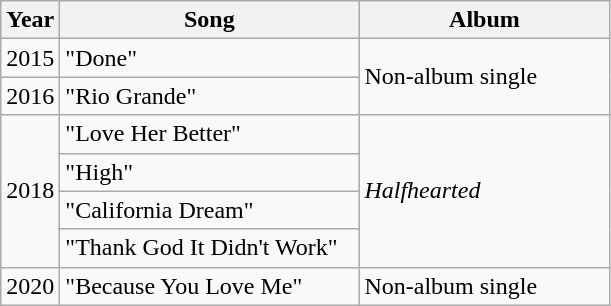<table class="wikitable">
<tr>
<th>Year</th>
<th style="width:12em;">Song</th>
<th style="width:10em;">Album</th>
</tr>
<tr>
<td>2015</td>
<td>"Done"</td>
<td rowspan="2">Non-album single</td>
</tr>
<tr>
<td>2016</td>
<td>"Rio Grande"</td>
</tr>
<tr>
<td rowspan="4">2018</td>
<td>"Love Her Better"</td>
<td rowspan="4"><em>Halfhearted</em></td>
</tr>
<tr>
<td>"High"</td>
</tr>
<tr>
<td>"California Dream"</td>
</tr>
<tr>
<td>"Thank God It Didn't Work"</td>
</tr>
<tr>
<td>2020</td>
<td>"Because You Love Me"</td>
<td>Non-album single</td>
</tr>
</table>
